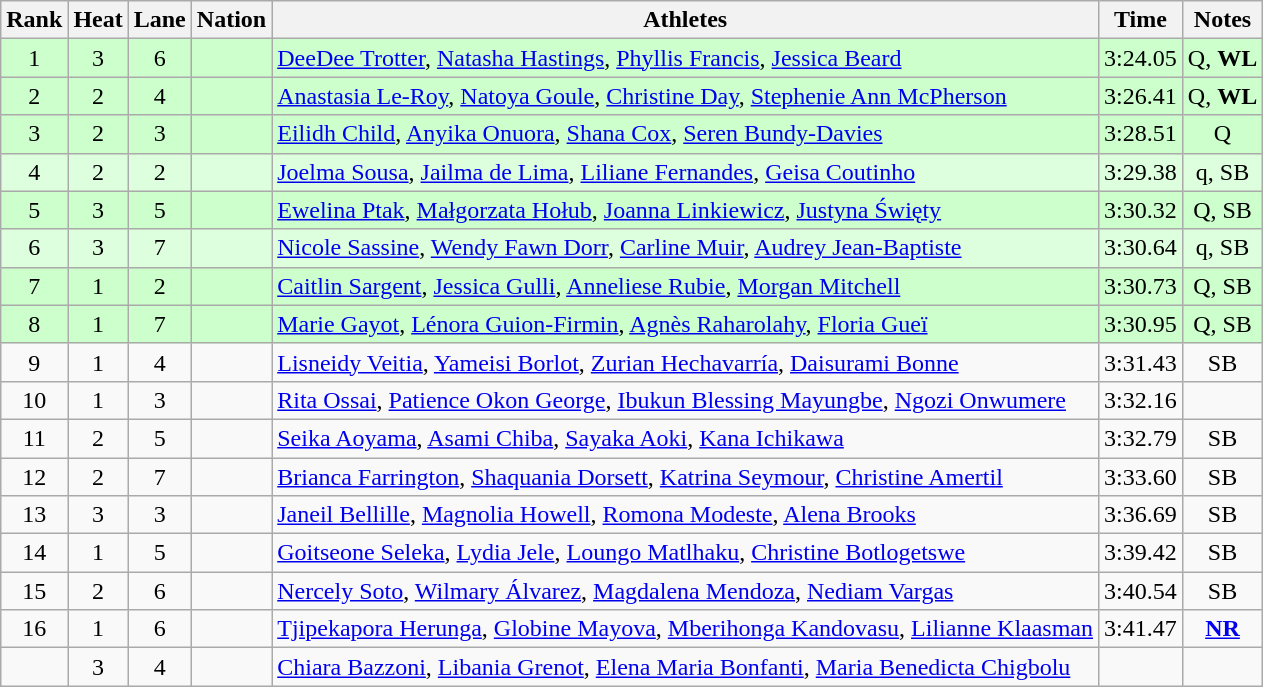<table class="wikitable sortable" style="text-align:center">
<tr>
<th>Rank</th>
<th>Heat</th>
<th>Lane</th>
<th>Nation</th>
<th>Athletes</th>
<th>Time</th>
<th>Notes</th>
</tr>
<tr bgcolor=ccffcc>
<td>1</td>
<td>3</td>
<td>6</td>
<td align=left></td>
<td align=left><a href='#'>DeeDee Trotter</a>, <a href='#'>Natasha Hastings</a>, <a href='#'>Phyllis Francis</a>, <a href='#'>Jessica Beard</a></td>
<td>3:24.05</td>
<td>Q, <strong>WL</strong></td>
</tr>
<tr bgcolor=ccffcc>
<td>2</td>
<td>2</td>
<td>4</td>
<td align=left></td>
<td align=left><a href='#'>Anastasia Le-Roy</a>, <a href='#'>Natoya Goule</a>, <a href='#'>Christine Day</a>, <a href='#'>Stephenie Ann McPherson</a></td>
<td>3:26.41</td>
<td>Q, <strong>WL</strong></td>
</tr>
<tr bgcolor=ccffcc>
<td>3</td>
<td>2</td>
<td>3</td>
<td align=left></td>
<td align=left><a href='#'>Eilidh Child</a>, <a href='#'>Anyika Onuora</a>, <a href='#'>Shana Cox</a>, <a href='#'>Seren Bundy-Davies</a></td>
<td>3:28.51</td>
<td>Q</td>
</tr>
<tr bgcolor=ddffdd>
<td>4</td>
<td>2</td>
<td>2</td>
<td align=left></td>
<td align=left><a href='#'>Joelma Sousa</a>, <a href='#'>Jailma de Lima</a>, <a href='#'>Liliane Fernandes</a>, <a href='#'>Geisa Coutinho</a></td>
<td>3:29.38</td>
<td>q, SB</td>
</tr>
<tr bgcolor=ccffcc>
<td>5</td>
<td>3</td>
<td>5</td>
<td align=left></td>
<td align=left><a href='#'>Ewelina Ptak</a>, <a href='#'>Małgorzata Hołub</a>, <a href='#'>Joanna Linkiewicz</a>, <a href='#'>Justyna Święty</a></td>
<td>3:30.32</td>
<td>Q, SB</td>
</tr>
<tr bgcolor=ddffdd>
<td>6</td>
<td>3</td>
<td>7</td>
<td align=left></td>
<td align=left><a href='#'>Nicole Sassine</a>, <a href='#'>Wendy Fawn Dorr</a>, <a href='#'>Carline Muir</a>, <a href='#'>Audrey Jean-Baptiste</a></td>
<td>3:30.64</td>
<td>q, SB</td>
</tr>
<tr bgcolor=ccffcc>
<td>7</td>
<td>1</td>
<td>2</td>
<td align=left></td>
<td align=left><a href='#'>Caitlin Sargent</a>, <a href='#'>Jessica Gulli</a>, <a href='#'>Anneliese Rubie</a>, <a href='#'>Morgan Mitchell</a></td>
<td>3:30.73</td>
<td>Q, SB</td>
</tr>
<tr bgcolor=ccffcc>
<td>8</td>
<td>1</td>
<td>7</td>
<td align=left></td>
<td align=left><a href='#'>Marie Gayot</a>, <a href='#'>Lénora Guion-Firmin</a>, <a href='#'>Agnès Raharolahy</a>, <a href='#'>Floria Gueï</a></td>
<td>3:30.95</td>
<td>Q, SB</td>
</tr>
<tr>
<td>9</td>
<td>1</td>
<td>4</td>
<td align=left></td>
<td align=left><a href='#'>Lisneidy Veitia</a>, <a href='#'>Yameisi Borlot</a>, <a href='#'>Zurian Hechavarría</a>, <a href='#'>Daisurami Bonne</a></td>
<td>3:31.43</td>
<td>SB</td>
</tr>
<tr>
<td>10</td>
<td>1</td>
<td>3</td>
<td align=left></td>
<td align=left><a href='#'>Rita Ossai</a>, <a href='#'>Patience Okon George</a>, <a href='#'>Ibukun Blessing Mayungbe</a>, <a href='#'>Ngozi Onwumere</a></td>
<td>3:32.16</td>
<td></td>
</tr>
<tr>
<td>11</td>
<td>2</td>
<td>5</td>
<td align=left></td>
<td align=left><a href='#'>Seika Aoyama</a>, <a href='#'>Asami Chiba</a>, <a href='#'>Sayaka Aoki</a>, <a href='#'>Kana Ichikawa</a></td>
<td>3:32.79</td>
<td>SB</td>
</tr>
<tr>
<td>12</td>
<td>2</td>
<td>7</td>
<td align=left></td>
<td align=left><a href='#'>Brianca Farrington</a>, <a href='#'>Shaquania Dorsett</a>, <a href='#'>Katrina Seymour</a>, <a href='#'>Christine Amertil</a></td>
<td>3:33.60</td>
<td>SB</td>
</tr>
<tr>
<td>13</td>
<td>3</td>
<td>3</td>
<td align=left></td>
<td align=left><a href='#'>Janeil Bellille</a>, <a href='#'>Magnolia Howell</a>, <a href='#'>Romona Modeste</a>, <a href='#'>Alena Brooks</a></td>
<td>3:36.69</td>
<td>SB</td>
</tr>
<tr>
<td>14</td>
<td>1</td>
<td>5</td>
<td align=left></td>
<td align=left><a href='#'>Goitseone Seleka</a>, <a href='#'>Lydia Jele</a>, <a href='#'>Loungo Matlhaku</a>, <a href='#'>Christine Botlogetswe</a></td>
<td>3:39.42</td>
<td>SB</td>
</tr>
<tr>
<td>15</td>
<td>2</td>
<td>6</td>
<td align=left></td>
<td align=left><a href='#'>Nercely Soto</a>, <a href='#'>Wilmary Álvarez</a>, <a href='#'>Magdalena Mendoza</a>, <a href='#'>Nediam Vargas</a></td>
<td>3:40.54</td>
<td>SB</td>
</tr>
<tr>
<td>16</td>
<td>1</td>
<td>6</td>
<td align=left></td>
<td align=left><a href='#'>Tjipekapora Herunga</a>, <a href='#'>Globine Mayova</a>, <a href='#'>Mberihonga Kandovasu</a>, <a href='#'>Lilianne Klaasman</a></td>
<td>3:41.47</td>
<td><strong><a href='#'>NR</a></strong></td>
</tr>
<tr>
<td></td>
<td>3</td>
<td>4</td>
<td align=left></td>
<td align=left><a href='#'>Chiara Bazzoni</a>, <a href='#'>Libania Grenot</a>, <a href='#'>Elena Maria Bonfanti</a>, <a href='#'>Maria Benedicta Chigbolu</a></td>
<td></td>
<td></td>
</tr>
</table>
